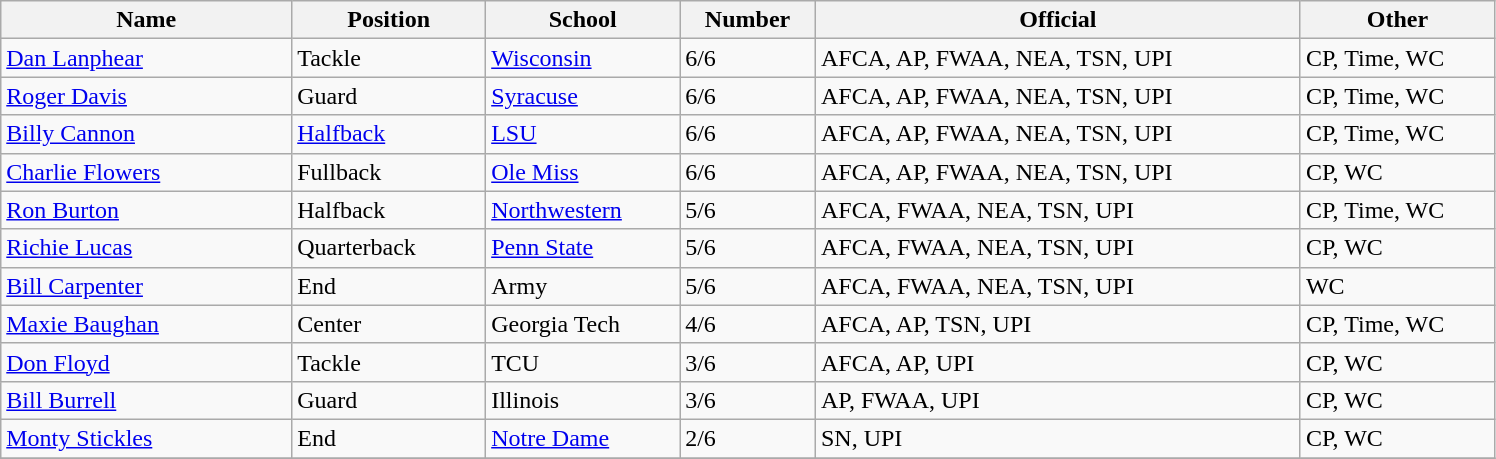<table class="wikitable sortable">
<tr>
<th bgcolor="#DDDDFF" width="15%">Name</th>
<th bgcolor="#DDDDFF" width="10%">Position</th>
<th bgcolor="#DDDDFF" width="10%">School</th>
<th bgcolor="#DDDDFF" width="7%">Number</th>
<th bgcolor="#DDDDFF" width="25%">Official</th>
<th bgcolor="#DDDDFF" width="10%">Other</th>
</tr>
<tr align="left">
<td><a href='#'>Dan Lanphear</a></td>
<td>Tackle</td>
<td><a href='#'>Wisconsin</a></td>
<td>6/6</td>
<td>AFCA, AP, FWAA, NEA, TSN, UPI</td>
<td>CP, Time, WC</td>
</tr>
<tr align="left">
<td><a href='#'>Roger Davis</a></td>
<td>Guard</td>
<td><a href='#'>Syracuse</a></td>
<td>6/6</td>
<td>AFCA, AP, FWAA, NEA, TSN, UPI</td>
<td>CP, Time, WC</td>
</tr>
<tr align="left">
<td><a href='#'>Billy Cannon</a></td>
<td><a href='#'>Halfback</a></td>
<td><a href='#'>LSU</a></td>
<td>6/6</td>
<td>AFCA, AP, FWAA, NEA, TSN, UPI</td>
<td>CP, Time, WC</td>
</tr>
<tr align="left">
<td><a href='#'>Charlie Flowers</a></td>
<td>Fullback</td>
<td><a href='#'>Ole Miss</a></td>
<td>6/6</td>
<td>AFCA, AP, FWAA, NEA, TSN, UPI</td>
<td>CP, WC</td>
</tr>
<tr align="left">
<td><a href='#'>Ron Burton</a></td>
<td>Halfback</td>
<td><a href='#'>Northwestern</a></td>
<td>5/6</td>
<td>AFCA, FWAA, NEA, TSN, UPI</td>
<td>CP, Time, WC</td>
</tr>
<tr align="left">
<td><a href='#'>Richie Lucas</a></td>
<td>Quarterback</td>
<td><a href='#'>Penn State</a></td>
<td>5/6</td>
<td>AFCA, FWAA, NEA, TSN, UPI</td>
<td>CP, WC</td>
</tr>
<tr align="left">
<td><a href='#'>Bill Carpenter</a></td>
<td>End</td>
<td>Army</td>
<td>5/6</td>
<td>AFCA, FWAA, NEA, TSN, UPI</td>
<td>WC</td>
</tr>
<tr align="left">
<td><a href='#'>Maxie Baughan</a></td>
<td>Center</td>
<td>Georgia Tech</td>
<td>4/6</td>
<td>AFCA, AP, TSN, UPI</td>
<td>CP, Time, WC</td>
</tr>
<tr align="left">
<td><a href='#'>Don Floyd</a></td>
<td>Tackle</td>
<td>TCU</td>
<td>3/6</td>
<td>AFCA, AP, UPI</td>
<td>CP, WC</td>
</tr>
<tr align="left">
<td><a href='#'>Bill Burrell</a></td>
<td>Guard</td>
<td>Illinois</td>
<td>3/6</td>
<td>AP, FWAA, UPI</td>
<td>CP, WC</td>
</tr>
<tr align="left">
<td><a href='#'>Monty Stickles</a></td>
<td>End</td>
<td><a href='#'>Notre Dame</a></td>
<td>2/6</td>
<td>SN, UPI</td>
<td>CP, WC</td>
</tr>
<tr align="left">
</tr>
</table>
